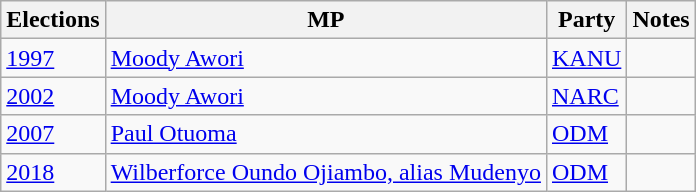<table class="wikitable">
<tr>
<th>Elections</th>
<th>MP </th>
<th>Party</th>
<th>Notes</th>
</tr>
<tr>
<td><a href='#'>1997</a></td>
<td><a href='#'>Moody Awori</a></td>
<td><a href='#'>KANU</a></td>
<td></td>
</tr>
<tr>
<td><a href='#'>2002</a></td>
<td><a href='#'>Moody Awori</a></td>
<td><a href='#'>NARC</a></td>
<td></td>
</tr>
<tr>
<td><a href='#'>2007</a></td>
<td><a href='#'>Paul Otuoma</a></td>
<td><a href='#'>ODM</a></td>
<td></td>
</tr>
<tr>
<td><a href='#'>2018</a></td>
<td><a href='#'>Wilberforce Oundo Ojiambo, alias Mudenyo</a></td>
<td><a href='#'>ODM</a></td>
<td></td>
</tr>
</table>
